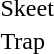<table>
<tr>
<td>Skeet <br></td>
<td></td>
<td></td>
<td></td>
</tr>
<tr>
<td>Trap <br></td>
<td></td>
<td></td>
<td></td>
</tr>
</table>
